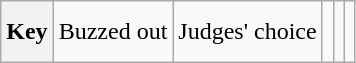<table class="wikitable" style="height:2.6em">
<tr>
<th>Key</th>
<td> Buzzed out</td>
<td> Judges' choice</td>
<td></td>
<td></td>
<td></td>
</tr>
</table>
